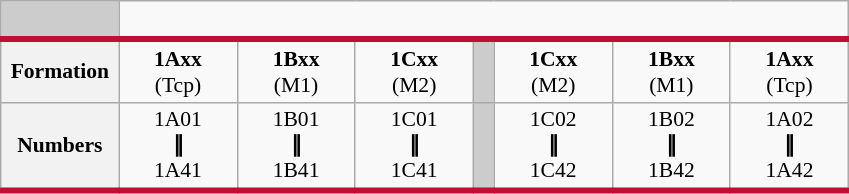<table class="wikitable" style="text-align:center; font-size:90%;">
<tr>
<th style="background-color:#ccc;"> </th>
<td colspan="7"></td>
</tr>
<tr style="border-top:solid 4px #be0f34;">
<th style="width:5em">Formation</th>
<td style="width:5em"><strong>1Axx</strong><br>(Tcp)</td>
<td style="width:5em"><strong>1Bxx</strong><br>(M1)</td>
<td style="width:5em"><strong>1Cxx</strong><br>(M2)</td>
<th rowspan="1" style="width:0.5em; background-color:#ccc;"></th>
<td style="width:5em"><strong>1Cxx</strong><br>(M2)</td>
<td style="width:5em"><strong>1Bxx</strong><br>(M1)</td>
<td style="width:5em"><strong>1Axx</strong><br>(Tcp)</td>
</tr>
<tr style="border-bottom:solid 4px #be0f34;">
<th>Numbers</th>
<td align=center>1A01<br><strong>∥</strong><br>1A41</td>
<td align=center>1B01<br><strong>∥</strong><br>1B41</td>
<td align=center>1C01<br><strong>∥</strong><br>1C41</td>
<th style="background-color:#ccc;"></th>
<td align=center>1C02<br><strong>∥</strong><br>1C42</td>
<td align=center>1B02<br><strong>∥</strong><br>1B42</td>
<td align=center>1A02<br><strong>∥</strong><br>1A42</td>
</tr>
</table>
